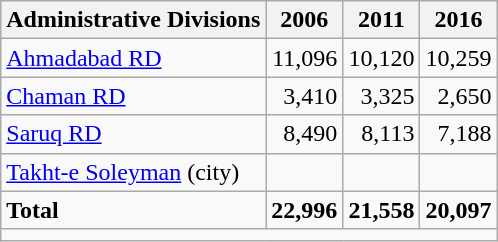<table class="wikitable">
<tr>
<th>Administrative Divisions</th>
<th>2006</th>
<th>2011</th>
<th>2016</th>
</tr>
<tr>
<td><a href='#'>Ahmadabad RD</a></td>
<td style="text-align: right;">11,096</td>
<td style="text-align: right;">10,120</td>
<td style="text-align: right;">10,259</td>
</tr>
<tr>
<td><a href='#'>Chaman RD</a></td>
<td style="text-align: right;">3,410</td>
<td style="text-align: right;">3,325</td>
<td style="text-align: right;">2,650</td>
</tr>
<tr>
<td><a href='#'>Saruq RD</a></td>
<td style="text-align: right;">8,490</td>
<td style="text-align: right;">8,113</td>
<td style="text-align: right;">7,188</td>
</tr>
<tr>
<td><a href='#'>Takht-e Soleyman</a> (city)</td>
<td style="text-align: right;"></td>
<td style="text-align: right;"></td>
<td style="text-align: right;"></td>
</tr>
<tr>
<td><strong>Total</strong></td>
<td style="text-align: right;"><strong>22,996</strong></td>
<td style="text-align: right;"><strong>21,558</strong></td>
<td style="text-align: right;"><strong>20,097</strong></td>
</tr>
<tr>
<td colspan=4></td>
</tr>
</table>
